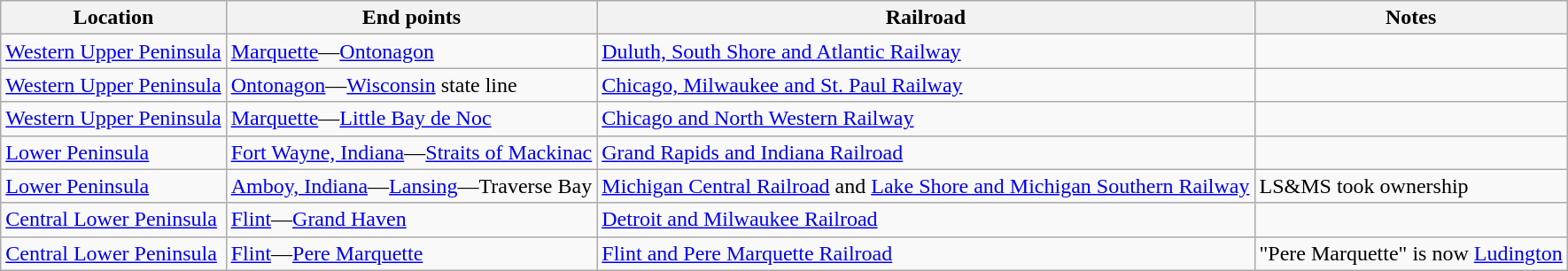<table class="wikitable">
<tr>
<th>Location</th>
<th>End points</th>
<th>Railroad</th>
<th>Notes</th>
</tr>
<tr>
<td><a href='#'>Western Upper Peninsula</a></td>
<td><a href='#'>Marquette</a>—<a href='#'>Ontonagon</a></td>
<td><a href='#'>Duluth, South Shore and Atlantic Railway</a></td>
<td> </td>
</tr>
<tr>
<td><a href='#'>Western Upper Peninsula</a></td>
<td><a href='#'>Ontonagon</a>—<a href='#'>Wisconsin</a> state line</td>
<td><a href='#'>Chicago, Milwaukee and St. Paul Railway</a></td>
<td> </td>
</tr>
<tr>
<td><a href='#'>Western Upper Peninsula</a></td>
<td><a href='#'>Marquette</a>—<a href='#'>Little Bay de Noc</a></td>
<td><a href='#'>Chicago and North Western Railway</a></td>
<td> </td>
</tr>
<tr>
<td><a href='#'>Lower Peninsula</a></td>
<td><a href='#'>Fort Wayne, Indiana</a>—<a href='#'>Straits of Mackinac</a></td>
<td><a href='#'>Grand Rapids and Indiana Railroad</a></td>
<td> </td>
</tr>
<tr>
<td><a href='#'>Lower Peninsula</a></td>
<td><a href='#'>Amboy, Indiana</a>—<a href='#'>Lansing</a>—Traverse Bay</td>
<td><a href='#'>Michigan Central Railroad</a> and <a href='#'>Lake Shore and Michigan Southern Railway</a></td>
<td>LS&MS took ownership</td>
</tr>
<tr>
<td><a href='#'>Central Lower Peninsula</a></td>
<td><a href='#'>Flint</a>—<a href='#'>Grand Haven</a></td>
<td><a href='#'>Detroit and Milwaukee Railroad</a></td>
<td> </td>
</tr>
<tr>
<td><a href='#'>Central Lower Peninsula</a></td>
<td><a href='#'>Flint</a>—<a href='#'>Pere Marquette</a></td>
<td><a href='#'>Flint and Pere Marquette Railroad</a></td>
<td>"Pere Marquette" is now <a href='#'>Ludington</a></td>
</tr>
</table>
